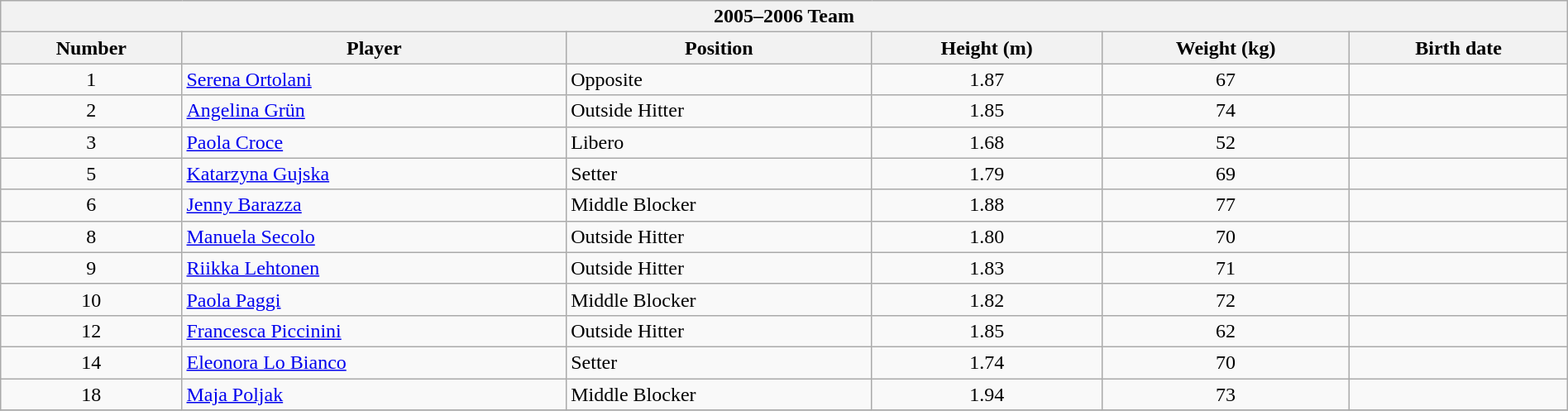<table class="wikitable" style="width:100%;">
<tr>
<th colspan=6><strong>2005–2006 Team</strong></th>
</tr>
<tr>
<th>Number</th>
<th>Player</th>
<th>Position</th>
<th>Height (m)</th>
<th>Weight (kg)</th>
<th>Birth date</th>
</tr>
<tr>
<td align=center>1</td>
<td> <a href='#'>Serena Ortolani</a></td>
<td>Opposite</td>
<td align=center>1.87</td>
<td align=center>67</td>
<td></td>
</tr>
<tr>
<td align=center>2</td>
<td> <a href='#'>Angelina Grün</a></td>
<td>Outside Hitter</td>
<td align=center>1.85</td>
<td align=center>74</td>
<td></td>
</tr>
<tr>
<td align=center>3</td>
<td> <a href='#'>Paola Croce</a></td>
<td>Libero</td>
<td align=center>1.68</td>
<td align=center>52</td>
<td></td>
</tr>
<tr>
<td align=center>5</td>
<td> <a href='#'>Katarzyna Gujska</a></td>
<td>Setter</td>
<td align=center>1.79</td>
<td align=center>69</td>
<td></td>
</tr>
<tr>
<td align=center>6</td>
<td> <a href='#'>Jenny Barazza</a></td>
<td>Middle Blocker</td>
<td align=center>1.88</td>
<td align=center>77</td>
<td></td>
</tr>
<tr>
<td align=center>8</td>
<td> <a href='#'>Manuela Secolo</a></td>
<td>Outside Hitter</td>
<td align=center>1.80</td>
<td align=center>70</td>
<td></td>
</tr>
<tr>
<td align=center>9</td>
<td> <a href='#'>Riikka Lehtonen</a></td>
<td>Outside Hitter</td>
<td align=center>1.83</td>
<td align=center>71</td>
<td></td>
</tr>
<tr>
<td align=center>10</td>
<td> <a href='#'>Paola Paggi</a></td>
<td>Middle Blocker</td>
<td align=center>1.82</td>
<td align=center>72</td>
<td></td>
</tr>
<tr>
<td align=center>12</td>
<td> <a href='#'>Francesca Piccinini</a></td>
<td>Outside Hitter</td>
<td align=center>1.85</td>
<td align=center>62</td>
<td></td>
</tr>
<tr>
<td align=center>14</td>
<td> <a href='#'>Eleonora Lo Bianco</a></td>
<td>Setter</td>
<td align=center>1.74</td>
<td align=center>70</td>
<td></td>
</tr>
<tr>
<td align=center>18</td>
<td> <a href='#'>Maja Poljak</a></td>
<td>Middle Blocker</td>
<td align=center>1.94</td>
<td align=center>73</td>
<td></td>
</tr>
<tr>
</tr>
</table>
